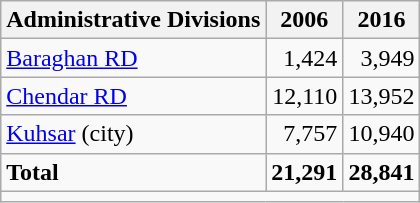<table class="wikitable">
<tr>
<th>Administrative Divisions</th>
<th>2006</th>
<th>2016</th>
</tr>
<tr>
<td><a href='#'>Baraghan RD</a></td>
<td style="text-align: right;">1,424</td>
<td style="text-align: right;">3,949</td>
</tr>
<tr>
<td><a href='#'>Chendar RD</a></td>
<td style="text-align: right;">12,110</td>
<td style="text-align: right;">13,952</td>
</tr>
<tr>
<td><a href='#'>Kuhsar</a> (city)</td>
<td style="text-align: right;">7,757</td>
<td style="text-align: right;">10,940</td>
</tr>
<tr>
<td><strong>Total</strong></td>
<td style="text-align: right;"><strong>21,291</strong></td>
<td style="text-align: right;"><strong>28,841</strong></td>
</tr>
<tr>
<td colspan=4></td>
</tr>
</table>
